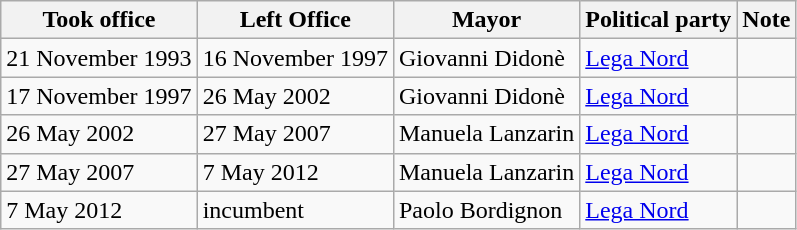<table class="wikitable">
<tr>
<th>Took office</th>
<th>Left Office</th>
<th>Mayor</th>
<th>Political party</th>
<th>Note</th>
</tr>
<tr>
<td>21 November 1993</td>
<td>16 November 1997</td>
<td>Giovanni Didonè</td>
<td><a href='#'>Lega Nord</a></td>
<td></td>
</tr>
<tr>
<td>17 November 1997</td>
<td>26 May 2002</td>
<td>Giovanni Didonè</td>
<td><a href='#'>Lega Nord</a></td>
<td></td>
</tr>
<tr>
<td>26 May 2002</td>
<td>27 May 2007</td>
<td>Manuela Lanzarin</td>
<td><a href='#'>Lega Nord</a></td>
<td></td>
</tr>
<tr>
<td>27 May 2007</td>
<td>7 May 2012</td>
<td>Manuela Lanzarin</td>
<td><a href='#'>Lega Nord</a></td>
<td></td>
</tr>
<tr>
<td>7 May 2012</td>
<td>incumbent</td>
<td>Paolo Bordignon</td>
<td><a href='#'>Lega Nord</a></td>
<td></td>
</tr>
</table>
